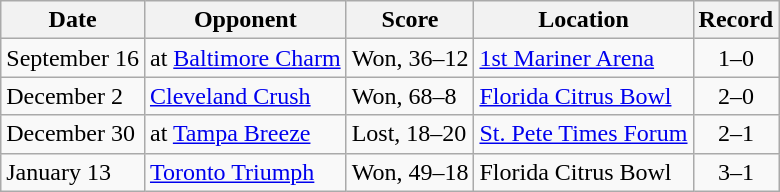<table class="wikitable">
<tr>
<th>Date</th>
<th>Opponent</th>
<th>Score</th>
<th>Location</th>
<th>Record</th>
</tr>
<tr>
<td>September 16</td>
<td>at <a href='#'>Baltimore Charm</a></td>
<td>Won, 36–12</td>
<td><a href='#'>1st Mariner Arena</a></td>
<td align=center>1–0</td>
</tr>
<tr>
<td>December 2</td>
<td><a href='#'>Cleveland Crush</a></td>
<td>Won, 68–8</td>
<td><a href='#'>Florida Citrus Bowl</a></td>
<td align=center>2–0</td>
</tr>
<tr>
<td>December 30</td>
<td>at <a href='#'>Tampa Breeze</a></td>
<td>Lost, 18–20</td>
<td><a href='#'>St. Pete Times Forum</a></td>
<td align=center>2–1</td>
</tr>
<tr>
<td>January 13</td>
<td><a href='#'>Toronto Triumph</a></td>
<td>Won, 49–18</td>
<td>Florida Citrus Bowl</td>
<td align=center>3–1</td>
</tr>
</table>
